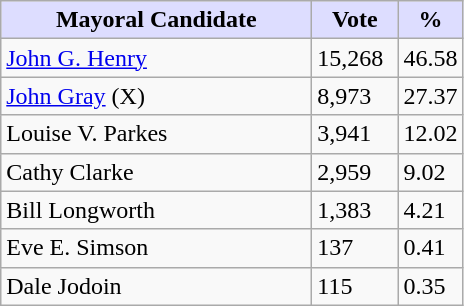<table class="wikitable">
<tr>
<th style="background:#ddf; width:200px;">Mayoral Candidate </th>
<th style="background:#ddf; width:50px;">Vote</th>
<th style="background:#ddf; width:30px;">%</th>
</tr>
<tr>
<td><a href='#'>John G. Henry</a></td>
<td>15,268</td>
<td>46.58</td>
</tr>
<tr>
<td><a href='#'>John Gray</a> (X)</td>
<td>8,973</td>
<td>27.37</td>
</tr>
<tr>
<td>Louise V. Parkes</td>
<td>3,941</td>
<td>12.02</td>
</tr>
<tr>
<td>Cathy Clarke</td>
<td>2,959</td>
<td>9.02</td>
</tr>
<tr>
<td>Bill Longworth</td>
<td>1,383</td>
<td>4.21</td>
</tr>
<tr>
<td>Eve E. Simson</td>
<td>137</td>
<td>0.41</td>
</tr>
<tr>
<td>Dale Jodoin</td>
<td>115</td>
<td>0.35</td>
</tr>
</table>
